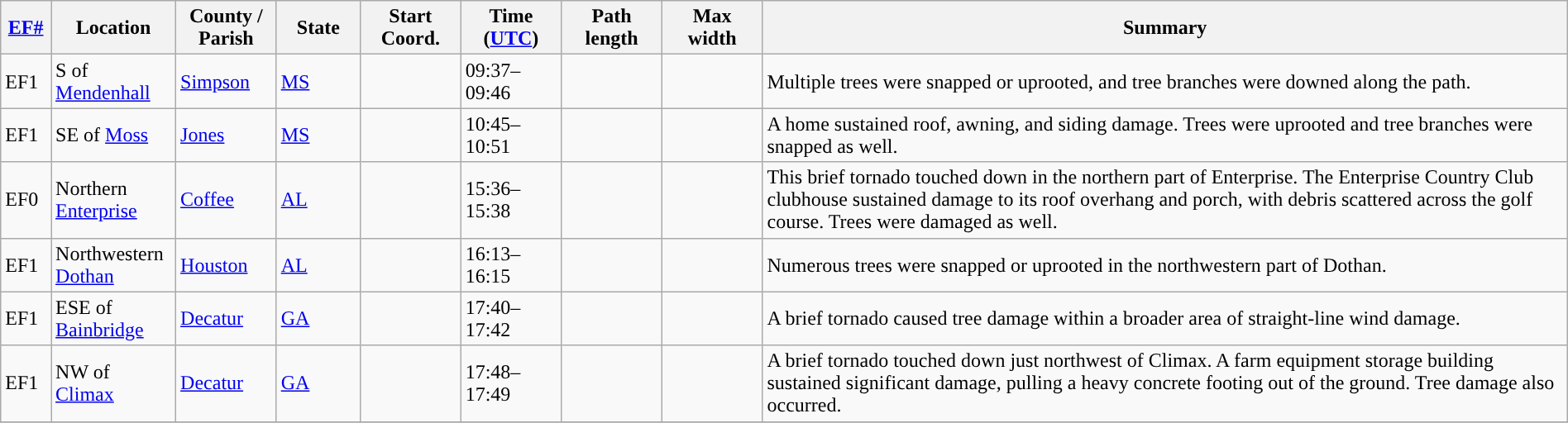<table class="wikitable sortable" style="width:100%;">
<tr>
<th scope="col"  style="width:3%; text-align:center;"><a href='#'>EF#</a></th>
<th scope="col"  style="width:7%; text-align:center;" class="unsortable">Location</th>
<th scope="col"  style="width:6%; text-align:center;" class="unsortable">County / Parish</th>
<th scope="col"  style="width:5%; text-align:center;">State</th>
<th scope="col"  style="width:6%; text-align:center;">Start Coord.</th>
<th scope="col"  style="width:6%; text-align:center;">Time (<a href='#'>UTC</a>)</th>
<th scope="col"  style="width:6%; text-align:center;">Path length</th>
<th scope="col"  style="width:6%; text-align:center;">Max width</th>
<th scope="col" class="unsortable" style="width:48%; text-align:center;">Summary</th>
</tr>
<tr>
<td>EF1</td>
<td>S of <a href='#'>Mendenhall</a></td>
<td><a href='#'>Simpson</a></td>
<td><a href='#'>MS</a></td>
<td></td>
<td>09:37–09:46</td>
<td></td>
<td></td>
<td>Multiple trees were snapped or uprooted, and tree branches were downed along the path.</td>
</tr>
<tr>
<td>EF1</td>
<td>SE of <a href='#'>Moss</a></td>
<td><a href='#'>Jones</a></td>
<td><a href='#'>MS</a></td>
<td></td>
<td>10:45–10:51</td>
<td></td>
<td></td>
<td>A home sustained roof, awning, and siding damage. Trees were uprooted and tree branches were snapped as well.</td>
</tr>
<tr>
<td>EF0</td>
<td>Northern <a href='#'>Enterprise</a></td>
<td><a href='#'>Coffee</a></td>
<td><a href='#'>AL</a></td>
<td></td>
<td>15:36–15:38</td>
<td></td>
<td></td>
<td>This brief tornado touched down in the northern part of Enterprise. The Enterprise Country Club clubhouse sustained damage to its roof overhang and porch, with debris scattered across the golf course. Trees were damaged as well.</td>
</tr>
<tr>
<td>EF1</td>
<td>Northwestern <a href='#'>Dothan</a></td>
<td><a href='#'>Houston</a></td>
<td><a href='#'>AL</a></td>
<td></td>
<td>16:13–16:15</td>
<td></td>
<td></td>
<td>Numerous trees were snapped or uprooted in the northwestern part of Dothan.</td>
</tr>
<tr>
<td>EF1</td>
<td>ESE of <a href='#'>Bainbridge</a></td>
<td><a href='#'>Decatur</a></td>
<td><a href='#'>GA</a></td>
<td></td>
<td>17:40–17:42</td>
<td></td>
<td></td>
<td>A brief tornado caused tree damage within a broader area of straight-line wind damage.</td>
</tr>
<tr>
<td>EF1</td>
<td>NW of <a href='#'>Climax</a></td>
<td><a href='#'>Decatur</a></td>
<td><a href='#'>GA</a></td>
<td></td>
<td>17:48–17:49</td>
<td></td>
<td></td>
<td>A brief tornado touched down just northwest of Climax. A farm equipment storage building sustained significant damage, pulling a heavy concrete footing out of the ground. Tree damage also occurred.</td>
</tr>
<tr>
</tr>
</table>
